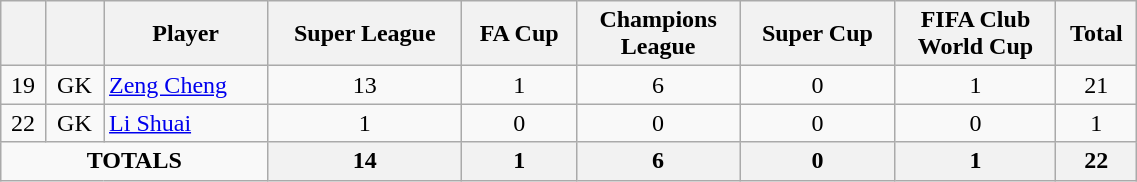<table class="wikitable" style="text-align:center" width=60%>
<tr>
<th></th>
<th></th>
<th>Player</th>
<th>Super League</th>
<th>FA Cup</th>
<th>Champions<br>League</th>
<th>Super Cup</th>
<th>FIFA Club<br>World Cup</th>
<th>Total</th>
</tr>
<tr>
<td>19</td>
<td>GK</td>
<td align="left"> <a href='#'>Zeng Cheng</a></td>
<td>13</td>
<td>1</td>
<td>6</td>
<td>0</td>
<td>1</td>
<td>21</td>
</tr>
<tr>
<td>22</td>
<td>GK</td>
<td align="left"> <a href='#'>Li Shuai</a></td>
<td>1</td>
<td>0</td>
<td>0</td>
<td>0</td>
<td>0</td>
<td>1</td>
</tr>
<tr>
<td colspan="3"><strong>TOTALS</strong></td>
<th>14</th>
<th>1</th>
<th>6</th>
<th>0</th>
<th>1</th>
<th>22</th>
</tr>
</table>
